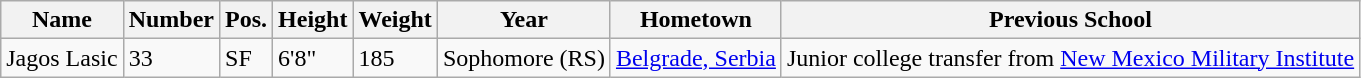<table class="wikitable sortable" border="1">
<tr>
<th>Name</th>
<th>Number</th>
<th>Pos.</th>
<th>Height</th>
<th>Weight</th>
<th>Year</th>
<th>Hometown</th>
<th class="unsortable">Previous School</th>
</tr>
<tr>
<td sortname>Jagos Lasic</td>
<td>33</td>
<td>SF</td>
<td>6'8"</td>
<td>185</td>
<td>Sophomore (RS)</td>
<td><a href='#'>Belgrade, Serbia</a></td>
<td>Junior college transfer from <a href='#'>New Mexico Military Institute</a></td>
</tr>
</table>
